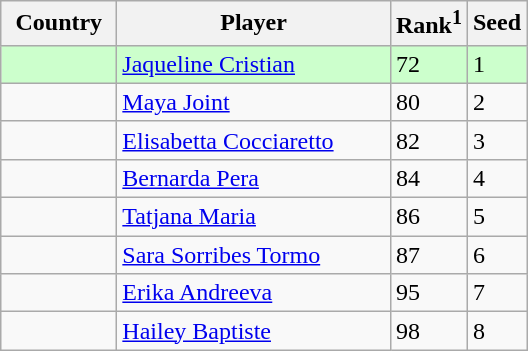<table class="sortable wikitable">
<tr>
<th width="70">Country</th>
<th width="175">Player</th>
<th>Rank<sup>1</sup></th>
<th>Seed</th>
</tr>
<tr style="background:#cfc;">
<td></td>
<td><a href='#'>Jaqueline Cristian</a></td>
<td>72</td>
<td>1</td>
</tr>
<tr>
<td></td>
<td><a href='#'>Maya Joint</a></td>
<td>80</td>
<td>2</td>
</tr>
<tr>
<td></td>
<td><a href='#'>Elisabetta Cocciaretto</a></td>
<td>82</td>
<td>3</td>
</tr>
<tr>
<td></td>
<td><a href='#'>Bernarda Pera</a></td>
<td>84</td>
<td>4</td>
</tr>
<tr>
<td></td>
<td><a href='#'>Tatjana Maria</a></td>
<td>86</td>
<td>5</td>
</tr>
<tr>
<td></td>
<td><a href='#'>Sara Sorribes Tormo</a></td>
<td>87</td>
<td>6</td>
</tr>
<tr>
<td></td>
<td><a href='#'>Erika Andreeva</a></td>
<td>95</td>
<td>7</td>
</tr>
<tr>
<td></td>
<td><a href='#'>Hailey Baptiste</a></td>
<td>98</td>
<td>8</td>
</tr>
</table>
